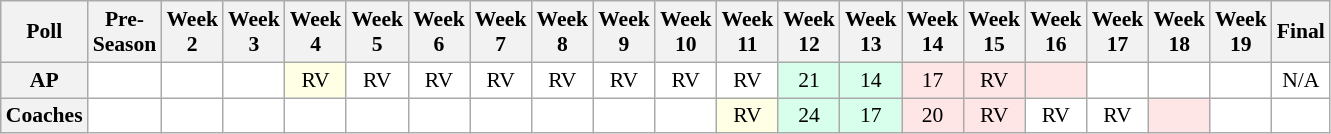<table class="wikitable" style="white-space:nowrap;font-size:90%">
<tr>
<th>Poll</th>
<th>Pre-<br>Season</th>
<th>Week<br>2</th>
<th>Week<br>3</th>
<th>Week<br>4</th>
<th>Week<br>5</th>
<th>Week<br>6</th>
<th>Week<br>7</th>
<th>Week<br>8</th>
<th>Week<br>9</th>
<th>Week<br>10</th>
<th>Week<br>11</th>
<th>Week<br>12</th>
<th>Week<br>13</th>
<th>Week<br>14</th>
<th>Week<br>15</th>
<th>Week<br>16</th>
<th>Week<br>17</th>
<th>Week<br>18</th>
<th>Week<br>19</th>
<th>Final</th>
</tr>
<tr style="text-align:center;">
<th>AP</th>
<td style="background:#FFF;"></td>
<td style="background:#FFF;"></td>
<td style="background:#FFF;"></td>
<td style="background:#FFFFE6;">RV</td>
<td style="background:#FFF;">RV</td>
<td style="background:#FFF;">RV</td>
<td style="background:#FFF;">RV</td>
<td style="background:#FFF;">RV</td>
<td style="background:#FFF;">RV</td>
<td style="background:#FFF;">RV</td>
<td style="background:#FFF;">RV</td>
<td style="background:#D8FFEB;">21</td>
<td style="background:#D8FFEB;">14</td>
<td style="background:#FFE6E6;">17</td>
<td style="background:#FFE6E6;">RV</td>
<td style="background:#FFE6E6;"></td>
<td style="background:#FFF;"></td>
<td style="background:#FFF;"></td>
<td style="background:#FFF;"></td>
<td style="background:#FFF;">N/A</td>
</tr>
<tr style="text-align:center;">
<th>Coaches</th>
<td style="background:#FFF;"></td>
<td style="background:#FFF;"></td>
<td style="background:#FFF;"></td>
<td style="background:#FFF;"></td>
<td style="background:#FFF;"></td>
<td style="background:#FFF;"></td>
<td style="background:#FFF;"></td>
<td style="background:#FFF;"></td>
<td style="background:#FFF;"></td>
<td style="background:#FFF;"></td>
<td style="background:#FFFFE6;">RV</td>
<td style="background:#D8FFEB;">24</td>
<td style="background:#D8FFEB;">17</td>
<td style="background:#FFE6E6;">20</td>
<td style="background:#FFE6E6;">RV</td>
<td style="background:#FFF;">RV</td>
<td style="background:#FFF;">RV</td>
<td style="background:#FFE6E6;"></td>
<td style="background:#FFF;"></td>
<td style="background:#FFF;"></td>
</tr>
</table>
